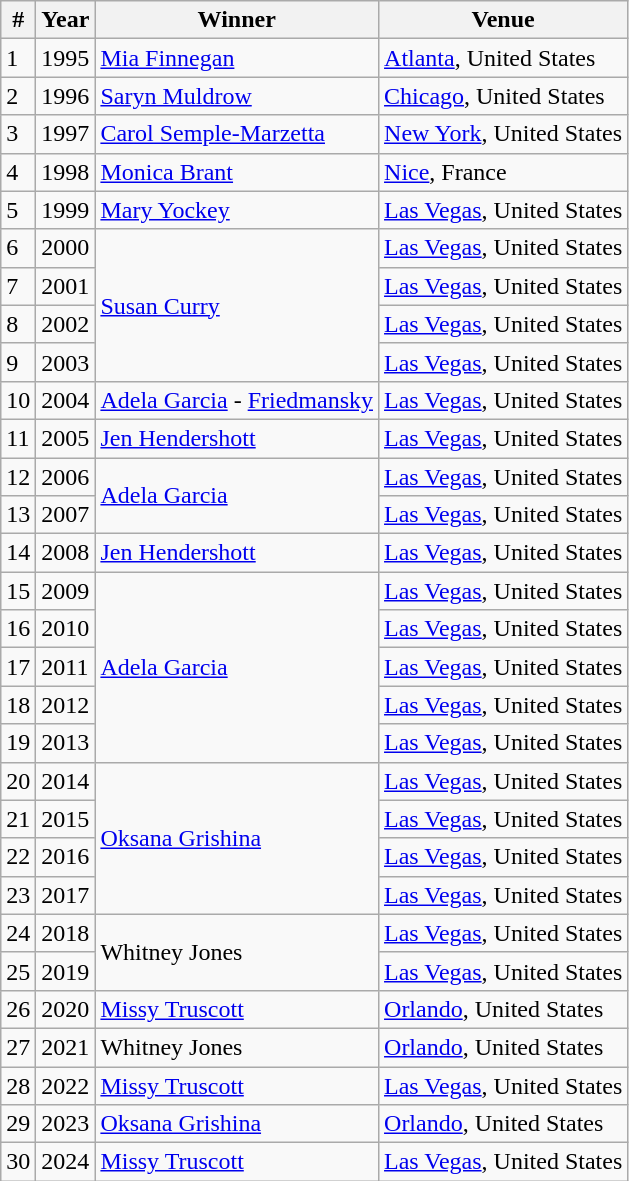<table class="wikitable">
<tr>
<th>#</th>
<th>Year</th>
<th>Winner</th>
<th>Venue</th>
</tr>
<tr>
<td>1</td>
<td>1995</td>
<td> <a href='#'>Mia Finnegan</a></td>
<td> <a href='#'>Atlanta</a>, United States</td>
</tr>
<tr>
<td>2</td>
<td>1996</td>
<td> <a href='#'>Saryn Muldrow</a></td>
<td> <a href='#'>Chicago</a>, United States</td>
</tr>
<tr>
<td>3</td>
<td>1997</td>
<td> <a href='#'>Carol Semple-Marzetta</a></td>
<td> <a href='#'>New York</a>, United States</td>
</tr>
<tr>
<td>4</td>
<td>1998</td>
<td> <a href='#'>Monica Brant</a></td>
<td> <a href='#'>Nice</a>, France</td>
</tr>
<tr>
<td>5</td>
<td>1999</td>
<td> <a href='#'>Mary Yockey</a></td>
<td> <a href='#'>Las Vegas</a>, United States</td>
</tr>
<tr>
<td>6</td>
<td>2000</td>
<td rowspan="4"> <a href='#'>Susan Curry</a></td>
<td> <a href='#'>Las Vegas</a>, United States</td>
</tr>
<tr>
<td>7</td>
<td>2001</td>
<td> <a href='#'>Las Vegas</a>, United States</td>
</tr>
<tr>
<td>8</td>
<td>2002</td>
<td> <a href='#'>Las Vegas</a>, United States</td>
</tr>
<tr>
<td>9</td>
<td>2003</td>
<td> <a href='#'>Las Vegas</a>, United States</td>
</tr>
<tr>
<td>10</td>
<td>2004</td>
<td> <a href='#'>Adela Garcia</a> -  <a href='#'>Friedmansky</a></td>
<td> <a href='#'>Las Vegas</a>, United States</td>
</tr>
<tr>
<td>11</td>
<td>2005</td>
<td> <a href='#'>Jen Hendershott</a></td>
<td> <a href='#'>Las Vegas</a>, United States</td>
</tr>
<tr>
<td>12</td>
<td>2006</td>
<td rowspan="2"> <a href='#'>Adela Garcia</a></td>
<td> <a href='#'>Las Vegas</a>, United States</td>
</tr>
<tr>
<td>13</td>
<td>2007</td>
<td> <a href='#'>Las Vegas</a>, United States</td>
</tr>
<tr>
<td>14</td>
<td>2008</td>
<td> <a href='#'>Jen Hendershott</a></td>
<td> <a href='#'>Las Vegas</a>, United States</td>
</tr>
<tr>
<td>15</td>
<td>2009</td>
<td rowspan="5"> <a href='#'>Adela Garcia</a></td>
<td> <a href='#'>Las Vegas</a>, United States</td>
</tr>
<tr>
<td>16</td>
<td>2010</td>
<td> <a href='#'>Las Vegas</a>, United States</td>
</tr>
<tr>
<td>17</td>
<td>2011</td>
<td> <a href='#'>Las Vegas</a>, United States</td>
</tr>
<tr>
<td>18</td>
<td>2012</td>
<td> <a href='#'>Las Vegas</a>, United States</td>
</tr>
<tr>
<td>19</td>
<td>2013</td>
<td> <a href='#'>Las Vegas</a>, United States</td>
</tr>
<tr>
<td>20</td>
<td>2014</td>
<td rowspan="4"> <a href='#'>Oksana Grishina</a></td>
<td> <a href='#'>Las Vegas</a>, United States</td>
</tr>
<tr>
<td>21</td>
<td>2015</td>
<td> <a href='#'>Las Vegas</a>, United States</td>
</tr>
<tr>
<td>22</td>
<td>2016</td>
<td> <a href='#'>Las Vegas</a>, United States</td>
</tr>
<tr>
<td>23</td>
<td>2017</td>
<td> <a href='#'>Las Vegas</a>, United States</td>
</tr>
<tr>
<td>24</td>
<td>2018</td>
<td rowspan="2"> Whitney Jones</td>
<td> <a href='#'>Las Vegas</a>, United States</td>
</tr>
<tr>
<td>25</td>
<td>2019</td>
<td> <a href='#'>Las Vegas</a>, United States</td>
</tr>
<tr>
<td>26</td>
<td>2020</td>
<td> <a href='#'>Missy Truscott</a></td>
<td> <a href='#'>Orlando</a>, United States</td>
</tr>
<tr>
<td>27</td>
<td>2021</td>
<td> Whitney Jones</td>
<td> <a href='#'>Orlando</a>, United States</td>
</tr>
<tr>
<td>28</td>
<td>2022</td>
<td> <a href='#'>Missy Truscott</a></td>
<td> <a href='#'>Las Vegas</a>, United States</td>
</tr>
<tr>
<td>29</td>
<td>2023</td>
<td> <a href='#'>Oksana Grishina</a></td>
<td rowspan="1"> <a href='#'>Orlando</a>, United States</td>
</tr>
<tr>
<td>30</td>
<td>2024</td>
<td> <a href='#'>Missy Truscott</a></td>
<td> <a href='#'>Las Vegas</a>, United States</td>
</tr>
</table>
